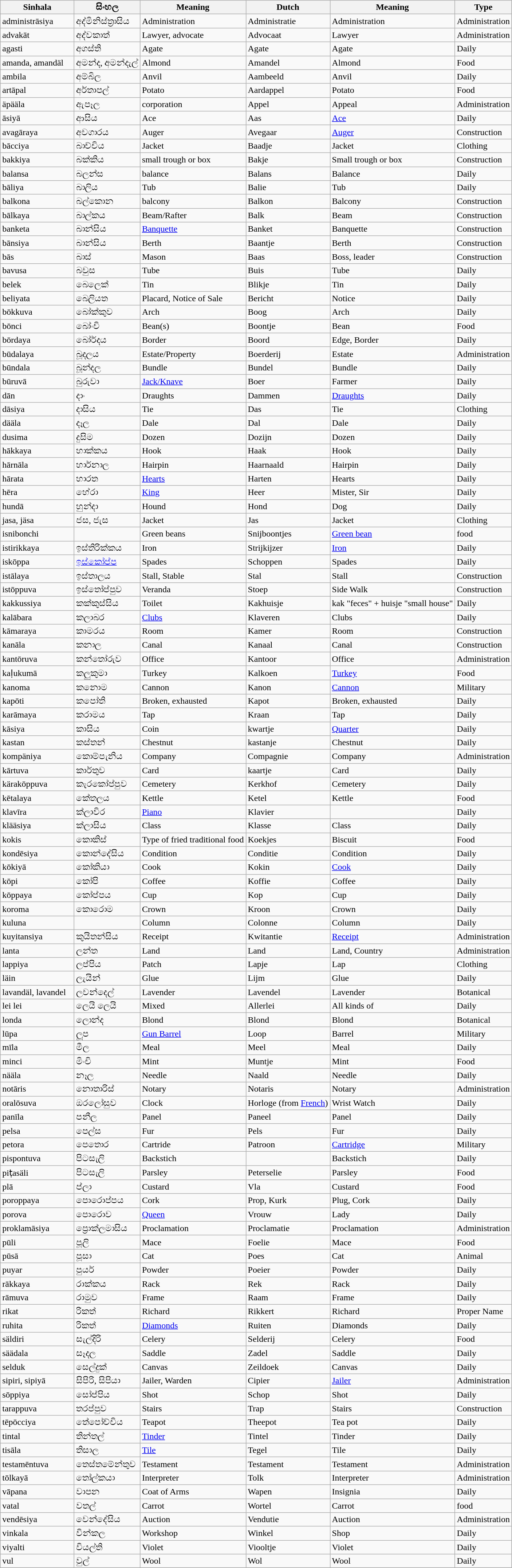<table class="wikitable">
<tr>
<th>Sinhala</th>
<th>සිංහල</th>
<th>Meaning</th>
<th>Dutch</th>
<th>Meaning</th>
<th>Type</th>
</tr>
<tr>
<td style="width:08em">administrāsiya</td>
<td>අද්මිනිස්ත්‍රාසිය</td>
<td>Administration</td>
<td>Administratie</td>
<td>Administration</td>
<td>Administration</td>
</tr>
<tr>
<td>advakāt</td>
<td>අද්වකාත්</td>
<td>Lawyer, advocate</td>
<td>Advocaat</td>
<td>Lawyer</td>
<td>Administration</td>
</tr>
<tr>
<td>agasti</td>
<td>අගස්ති</td>
<td>Agate</td>
<td>Agate</td>
<td>Agate</td>
<td>Daily</td>
</tr>
<tr>
<td>amanda, amandäl</td>
<td>අමන්ද, අමන්දැල්</td>
<td>Almond</td>
<td>Amandel</td>
<td>Almond</td>
<td>Food</td>
</tr>
<tr>
<td>ambila</td>
<td>අම්බිල</td>
<td>Anvil</td>
<td>Aambeeld</td>
<td>Anvil</td>
<td>Daily</td>
</tr>
<tr>
<td>artāpal</td>
<td>අර්තාපල්</td>
<td>Potato</td>
<td>Aardappel</td>
<td>Potato</td>
<td>Food</td>
</tr>
<tr>
<td>äpääla</td>
<td>ඇපෑල</td>
<td>corporation</td>
<td>Appel</td>
<td>Appeal</td>
<td>Administration</td>
</tr>
<tr>
<td>āsiyā</td>
<td>ආසිය</td>
<td>Ace</td>
<td>Aas</td>
<td><a href='#'>Ace</a></td>
<td>Daily</td>
</tr>
<tr>
<td>avagāraya</td>
<td>අවගාරය</td>
<td>Auger</td>
<td>Avegaar</td>
<td><a href='#'>Auger</a></td>
<td>Construction</td>
</tr>
<tr>
<td>bācciya</td>
<td>බාච්චිය</td>
<td>Jacket</td>
<td>Baadje</td>
<td>Jacket</td>
<td>Clothing</td>
</tr>
<tr>
<td>bakkiya</td>
<td>බක්කිය</td>
<td>small trough or box</td>
<td>Bakje</td>
<td>Small trough or box</td>
<td>Construction</td>
</tr>
<tr>
<td>balansa</td>
<td>බලන්ස</td>
<td>balance</td>
<td>Balans</td>
<td>Balance</td>
<td>Daily</td>
</tr>
<tr>
<td>bāliya</td>
<td>බාලිය</td>
<td>Tub</td>
<td>Balie</td>
<td>Tub</td>
<td>Daily</td>
</tr>
<tr>
<td>balkona</td>
<td>බල්කොන</td>
<td>balcony</td>
<td>Balkon</td>
<td>Balcony</td>
<td>Construction</td>
</tr>
<tr>
<td>bālkaya</td>
<td>බාල්කය</td>
<td>Beam/Rafter</td>
<td>Balk</td>
<td>Beam</td>
<td>Construction</td>
</tr>
<tr>
<td>banketa</td>
<td>බාන්සිය</td>
<td><a href='#'>Banquette</a></td>
<td>Banket</td>
<td>Banquette</td>
<td>Construction</td>
</tr>
<tr>
<td>bānsiya</td>
<td>බාන්සිය</td>
<td>Berth</td>
<td>Baantje</td>
<td>Berth</td>
<td>Construction</td>
</tr>
<tr>
<td>bās</td>
<td>බාස්</td>
<td>Mason</td>
<td>Baas</td>
<td>Boss, leader</td>
<td>Construction</td>
</tr>
<tr>
<td>bavusa</td>
<td>බවුස</td>
<td>Tube</td>
<td>Buis</td>
<td>Tube</td>
<td>Daily</td>
</tr>
<tr>
<td>belek</td>
<td>බෙලෙක්</td>
<td>Tin</td>
<td>Blikje</td>
<td>Tin</td>
<td>Daily</td>
</tr>
<tr>
<td>beliyata</td>
<td>බෙලියත</td>
<td>Placard, Notice of Sale</td>
<td>Bericht</td>
<td>Notice</td>
<td>Daily</td>
</tr>
<tr>
<td>bōkkuva</td>
<td>බෝක්කුව</td>
<td>Arch</td>
<td>Boog</td>
<td>Arch</td>
<td>Daily</td>
</tr>
<tr>
<td>bōnci</td>
<td>බෝංචි</td>
<td>Bean(s)</td>
<td>Boontje</td>
<td>Bean</td>
<td>Food</td>
</tr>
<tr>
<td>bōrdaya</td>
<td>බෝර්දය</td>
<td>Border</td>
<td>Boord</td>
<td>Edge, Border</td>
<td>Daily</td>
</tr>
<tr>
<td>būdalaya</td>
<td>බූදලය</td>
<td>Estate/Property</td>
<td>Boerderij</td>
<td>Estate</td>
<td>Administration</td>
</tr>
<tr>
<td>būndala</td>
<td>බූන්දල</td>
<td>Bundle</td>
<td>Bundel</td>
<td>Bundle</td>
<td>Daily</td>
</tr>
<tr>
<td>būruvā</td>
<td>බුරුවා</td>
<td><a href='#'>Jack/Knave</a></td>
<td>Boer</td>
<td>Farmer</td>
<td>Daily</td>
</tr>
<tr>
<td>dān</td>
<td>දාං</td>
<td>Draughts</td>
<td>Dammen</td>
<td><a href='#'>Draughts</a></td>
<td>Daily</td>
</tr>
<tr>
<td>dāsiya</td>
<td>දාසිය</td>
<td>Tie</td>
<td>Das</td>
<td>Tie</td>
<td>Clothing</td>
</tr>
<tr>
<td>dääla</td>
<td>දෑල</td>
<td>Dale</td>
<td>Dal</td>
<td>Dale</td>
<td>Daily</td>
</tr>
<tr>
<td>dusima</td>
<td>දුසිම</td>
<td>Dozen</td>
<td>Dozijn</td>
<td>Dozen</td>
<td>Daily</td>
</tr>
<tr>
<td>hākkaya</td>
<td>හාක්කය</td>
<td>Hook</td>
<td>Haak</td>
<td>Hook</td>
<td>Daily</td>
</tr>
<tr>
<td>hārnāla</td>
<td>හාර්නාල</td>
<td>Hairpin</td>
<td>Haarnaald</td>
<td>Hairpin</td>
<td>Daily</td>
</tr>
<tr>
<td>hārata</td>
<td>හාරත</td>
<td><a href='#'>Hearts</a></td>
<td>Harten</td>
<td>Hearts</td>
<td>Daily</td>
</tr>
<tr>
<td>hēra</td>
<td>හේරා</td>
<td><a href='#'>King</a></td>
<td>Heer</td>
<td>Mister, Sir</td>
<td>Daily</td>
</tr>
<tr>
<td>hundā</td>
<td>හුන්දා</td>
<td>Hound</td>
<td>Hond</td>
<td>Dog</td>
<td>Daily</td>
</tr>
<tr>
<td>jasa, jäsa</td>
<td>ජස, ජැස</td>
<td>Jacket</td>
<td>Jas</td>
<td>Jacket</td>
<td>Clothing</td>
</tr>
<tr>
<td>isnibonchi</td>
<td></td>
<td>Green beans</td>
<td>Snijboontjes</td>
<td><a href='#'>Green bean</a></td>
<td>food</td>
</tr>
<tr>
<td>istirikkaya</td>
<td>ඉස්තිරික්කය</td>
<td>Iron</td>
<td>Strijkijzer</td>
<td><a href='#'>Iron</a></td>
<td>Daily</td>
</tr>
<tr>
<td>iskōppa</td>
<td><a href='#'>ඉස්කෝප්ප</a></td>
<td>Spades</td>
<td>Schoppen</td>
<td>Spades</td>
<td>Daily</td>
</tr>
<tr>
<td>istālaya</td>
<td>ඉස්තාලය</td>
<td>Stall, Stable</td>
<td>Stal</td>
<td>Stall</td>
<td>Construction</td>
</tr>
<tr>
<td>istōppuva</td>
<td>ඉස්තෝප්පුව</td>
<td>Veranda</td>
<td>Stoep</td>
<td>Side Walk</td>
<td>Construction</td>
</tr>
<tr>
<td>kakkussiya</td>
<td>කක්කුස්සිය</td>
<td>Toilet</td>
<td>Kakhuisje</td>
<td>kak "feces" + huisje "small house"</td>
<td>Daily</td>
</tr>
<tr>
<td>kalābara</td>
<td>කලාබර</td>
<td><a href='#'>Clubs</a></td>
<td>Klaveren</td>
<td>Clubs</td>
<td>Daily</td>
</tr>
<tr>
<td>kāmaraya</td>
<td>කාමරය</td>
<td>Room</td>
<td>Kamer</td>
<td>Room</td>
<td>Construction</td>
</tr>
<tr>
<td>kanāla</td>
<td>කනාල</td>
<td>Canal</td>
<td>Kanaal</td>
<td>Canal</td>
<td>Construction</td>
</tr>
<tr>
<td>kantōruva</td>
<td>කන්තෝරුව</td>
<td>Office</td>
<td>Kantoor</td>
<td>Office</td>
<td>Administration</td>
</tr>
<tr>
<td>kaḷukumā</td>
<td>කලුකුමා</td>
<td>Turkey</td>
<td>Kalkoen</td>
<td><a href='#'>Turkey</a></td>
<td>Food</td>
</tr>
<tr>
<td>kanoma</td>
<td>කනොම</td>
<td>Cannon</td>
<td>Kanon</td>
<td><a href='#'>Cannon</a></td>
<td>Military</td>
</tr>
<tr>
<td>kapōti</td>
<td>කපෝති</td>
<td>Broken, exhausted</td>
<td>Kapot</td>
<td>Broken, exhausted</td>
<td>Daily</td>
</tr>
<tr>
<td>karāmaya</td>
<td>කරාමය</td>
<td>Tap</td>
<td>Kraan</td>
<td>Tap</td>
<td>Daily</td>
</tr>
<tr>
<td>kāsiya</td>
<td>කාසිය</td>
<td>Coin</td>
<td>kwartje</td>
<td><a href='#'>Quarter</a></td>
<td>Daily</td>
</tr>
<tr>
<td>kastan</td>
<td>කස්තන්</td>
<td>Chestnut</td>
<td>kastanje</td>
<td>Chestnut</td>
<td>Daily</td>
</tr>
<tr>
<td>kompäniya</td>
<td>කොම්පැනිය</td>
<td>Company</td>
<td>Compagnie</td>
<td>Company</td>
<td>Administration</td>
</tr>
<tr>
<td>kārtuva</td>
<td>කාර්තුව</td>
<td>Card</td>
<td>kaartje</td>
<td>Card</td>
<td>Daily</td>
</tr>
<tr>
<td>kärakōppuva</td>
<td>කැරකෝප්පුව</td>
<td>Cemetery</td>
<td>Kerkhof</td>
<td>Cemetery</td>
<td>Daily</td>
</tr>
<tr>
<td>kētalaya</td>
<td>කේතලය</td>
<td>Kettle</td>
<td>Ketel</td>
<td>Kettle</td>
<td>Food</td>
</tr>
<tr>
<td>klavīra</td>
<td>ක්ලාවිර</td>
<td><a href='#'>Piano</a></td>
<td>Klavier</td>
<td></td>
<td>Daily</td>
</tr>
<tr>
<td>klääsiya</td>
<td>ක්ලාසිය</td>
<td>Class</td>
<td>Klasse</td>
<td>Class</td>
<td>Daily</td>
</tr>
<tr>
<td>kokis</td>
<td>කොකිස්</td>
<td>Type of fried traditional food</td>
<td>Koekjes</td>
<td>Biscuit</td>
<td>Food</td>
</tr>
<tr>
<td>kondēsiya</td>
<td>කොන්දේසිය</td>
<td>Condition</td>
<td>Conditie</td>
<td>Condition</td>
<td>Daily</td>
</tr>
<tr>
<td>kōkiyā</td>
<td>කෝකියා</td>
<td>Cook</td>
<td>Kokin</td>
<td><a href='#'>Cook</a></td>
<td>Daily</td>
</tr>
<tr>
<td>kōpi</td>
<td>කෝපි</td>
<td>Coffee</td>
<td>Koffie</td>
<td>Coffee</td>
<td>Daily</td>
</tr>
<tr>
<td>kōppaya</td>
<td>කෝප්පය</td>
<td>Cup</td>
<td>Kop</td>
<td>Cup</td>
<td>Daily</td>
</tr>
<tr>
<td>koroma</td>
<td>කොරොම</td>
<td>Crown</td>
<td>Kroon</td>
<td>Crown</td>
<td>Daily</td>
</tr>
<tr>
<td>kuluna</td>
<td></td>
<td>Column</td>
<td>Colonne</td>
<td>Column</td>
<td>Daily</td>
</tr>
<tr>
<td>kuyitansiya</td>
<td>කුයිතන්සිය</td>
<td>Receipt</td>
<td>Kwitantie</td>
<td><a href='#'>Receipt</a></td>
<td>Administration</td>
</tr>
<tr>
<td>lanta</td>
<td>ලන්ත</td>
<td>Land</td>
<td>Land</td>
<td>Land, Country</td>
<td>Administration</td>
</tr>
<tr>
<td>lappiya</td>
<td>ලප්පිය</td>
<td>Patch</td>
<td>Lapje</td>
<td>Lap</td>
<td>Clothing</td>
</tr>
<tr>
<td>läin</td>
<td>ලැයින්</td>
<td>Glue</td>
<td>Lijm</td>
<td>Glue</td>
<td>Daily</td>
</tr>
<tr>
<td>lavandäl, lavandel</td>
<td>ලවන්දෙල්</td>
<td>Lavender</td>
<td>Lavendel</td>
<td>Lavender</td>
<td>Botanical</td>
</tr>
<tr>
<td>lei lei</td>
<td>ලෙයි ලෙයි</td>
<td>Mixed</td>
<td>Allerlei</td>
<td>All kinds of</td>
<td>Daily</td>
</tr>
<tr>
<td>londa</td>
<td>ලොන්ද</td>
<td>Blond</td>
<td>Blond</td>
<td>Blond</td>
<td>Botanical</td>
</tr>
<tr>
<td>lūpa</td>
<td>ලූප</td>
<td><a href='#'>Gun Barrel</a></td>
<td>Loop</td>
<td>Barrel</td>
<td>Military</td>
</tr>
<tr>
<td>mīla</td>
<td>මීල</td>
<td>Meal</td>
<td>Meel</td>
<td>Meal</td>
<td>Daily</td>
</tr>
<tr>
<td>minci</td>
<td>මිංචි</td>
<td>Mint</td>
<td>Muntje</td>
<td>Mint</td>
<td>Food</td>
</tr>
<tr>
<td>nääla</td>
<td>නෑල</td>
<td>Needle</td>
<td>Naald</td>
<td>Needle</td>
<td>Daily</td>
</tr>
<tr>
<td>notāris</td>
<td>නොතාරිස්</td>
<td>Notary</td>
<td>Notaris</td>
<td>Notary</td>
<td>Administration</td>
</tr>
<tr>
<td>oralōsuva</td>
<td>ඔරලෝසුව</td>
<td>Clock</td>
<td>Horloge (from <a href='#'>French</a>)</td>
<td>Wrist Watch</td>
<td>Daily</td>
</tr>
<tr>
<td>panīla</td>
<td>පනීල</td>
<td>Panel</td>
<td>Paneel</td>
<td>Panel</td>
<td>Daily</td>
</tr>
<tr>
<td>pelsa</td>
<td>පෙල්ස</td>
<td>Fur</td>
<td>Pels</td>
<td>Fur</td>
<td>Daily</td>
</tr>
<tr>
<td>petora</td>
<td>පෙතොර</td>
<td>Cartride</td>
<td>Patroon</td>
<td><a href='#'>Cartridge</a></td>
<td>Military</td>
</tr>
<tr>
<td>pispontuva</td>
<td>පිටසැලි</td>
<td>Backstich</td>
<td></td>
<td>Backstich</td>
<td>Daily</td>
</tr>
<tr>
<td>piṭasäli</td>
<td>පිටසැලි</td>
<td>Parsley</td>
<td>Peterselie</td>
<td>Parsley</td>
<td>Food</td>
</tr>
<tr>
<td>plā</td>
<td>ප්ලා</td>
<td>Custard</td>
<td>Vla</td>
<td>Custard</td>
<td>Food</td>
</tr>
<tr>
<td>poroppaya</td>
<td>පොරොප්පය</td>
<td>Cork</td>
<td>Prop, Kurk</td>
<td>Plug, Cork</td>
<td>Daily</td>
</tr>
<tr>
<td>porova</td>
<td>පොරොව</td>
<td><a href='#'>Queen</a></td>
<td>Vrouw</td>
<td>Lady</td>
<td>Daily</td>
</tr>
<tr>
<td>proklamāsiya</td>
<td>ප්‍රොක්ලමාසිය</td>
<td>Proclamation</td>
<td>Proclamatie</td>
<td>Proclamation</td>
<td>Administration</td>
</tr>
<tr>
<td>pūli</td>
<td>පූලි</td>
<td>Mace</td>
<td>Foelie</td>
<td>Mace</td>
<td>Food</td>
</tr>
<tr>
<td>pūsā</td>
<td>පූසා</td>
<td>Cat</td>
<td>Poes</td>
<td>Cat</td>
<td>Animal</td>
</tr>
<tr>
<td>puyar</td>
<td>පුයර්</td>
<td>Powder</td>
<td>Poeier</td>
<td>Powder</td>
<td>Daily</td>
</tr>
<tr>
<td>rākkaya</td>
<td>රාක්කය</td>
<td>Rack</td>
<td>Rek</td>
<td>Rack</td>
<td>Daily</td>
</tr>
<tr>
<td>rāmuva</td>
<td>රාමුව</td>
<td>Frame</td>
<td>Raam</td>
<td>Frame</td>
<td>Daily</td>
</tr>
<tr>
<td>rikat</td>
<td>රිකත්</td>
<td>Richard</td>
<td>Rikkert</td>
<td>Richard</td>
<td>Proper Name</td>
</tr>
<tr>
<td>ruhita</td>
<td>රිකත්</td>
<td><a href='#'>Diamonds</a></td>
<td>Ruiten</td>
<td>Diamonds</td>
<td>Daily</td>
</tr>
<tr>
<td>säldiri</td>
<td>සැල්දිරි</td>
<td>Celery</td>
<td>Selderij</td>
<td>Celery</td>
<td>Food</td>
</tr>
<tr>
<td>säädala</td>
<td>සෑදල</td>
<td>Saddle</td>
<td>Zadel</td>
<td>Saddle</td>
<td>Daily</td>
</tr>
<tr>
<td>selduk</td>
<td>සෙල්දුක්</td>
<td>Canvas</td>
<td>Zeildoek</td>
<td>Canvas</td>
<td>Daily</td>
</tr>
<tr>
<td>sipiri, sipiyā</td>
<td>සිපිරි, සිපියා</td>
<td>Jailer, Warden</td>
<td>Cipier</td>
<td><a href='#'>Jailer</a></td>
<td>Administration</td>
</tr>
<tr>
<td>sōppiya</td>
<td>සෝප්පිය</td>
<td>Shot</td>
<td>Schop</td>
<td>Shot</td>
<td>Daily</td>
</tr>
<tr>
<td>tarappuva</td>
<td>තරප්පුව</td>
<td>Stairs</td>
<td>Trap</td>
<td>Stairs</td>
<td>Construction</td>
</tr>
<tr>
<td>tēpōcciya</td>
<td>තේපෝච්චිය</td>
<td>Teapot</td>
<td>Theepot</td>
<td>Tea pot</td>
<td>Daily</td>
</tr>
<tr>
<td>tintal</td>
<td>තින්තල්</td>
<td><a href='#'>Tinder</a></td>
<td>Tintel</td>
<td>Tinder</td>
<td>Daily</td>
</tr>
<tr>
<td>tisāla</td>
<td>තිසාල</td>
<td><a href='#'>Tile</a></td>
<td>Tegel</td>
<td>Tile</td>
<td>Daily</td>
</tr>
<tr>
<td>testamēntuva</td>
<td>තෙස්තමේන්තුව</td>
<td>Testament</td>
<td>Testament</td>
<td>Testament</td>
<td>Administration</td>
</tr>
<tr>
<td>tōlkayā</td>
<td>තෝල්කයා</td>
<td>Interpreter</td>
<td>Tolk</td>
<td>Interpreter</td>
<td>Administration</td>
</tr>
<tr>
<td>vāpana</td>
<td>වාපන</td>
<td>Coat of Arms</td>
<td>Wapen</td>
<td>Insignia</td>
<td>Daily</td>
</tr>
<tr>
<td>vatal</td>
<td>වතල්</td>
<td>Carrot</td>
<td>Wortel</td>
<td>Carrot</td>
<td>food</td>
</tr>
<tr>
<td>vendēsiya</td>
<td>වෙන්දේසිය</td>
<td>Auction</td>
<td>Vendutie</td>
<td>Auction</td>
<td>Administration</td>
</tr>
<tr>
<td>vinkala</td>
<td>වින්කල</td>
<td>Workshop</td>
<td>Winkel</td>
<td>Shop</td>
<td>Daily</td>
</tr>
<tr>
<td>viyalti</td>
<td>වියල්ති</td>
<td>Violet</td>
<td>Viooltje</td>
<td>Violet</td>
<td>Daily</td>
</tr>
<tr>
<td>vul</td>
<td>වුල්</td>
<td>Wool</td>
<td>Wol</td>
<td>Wool</td>
<td>Daily</td>
</tr>
<tr>
</tr>
</table>
